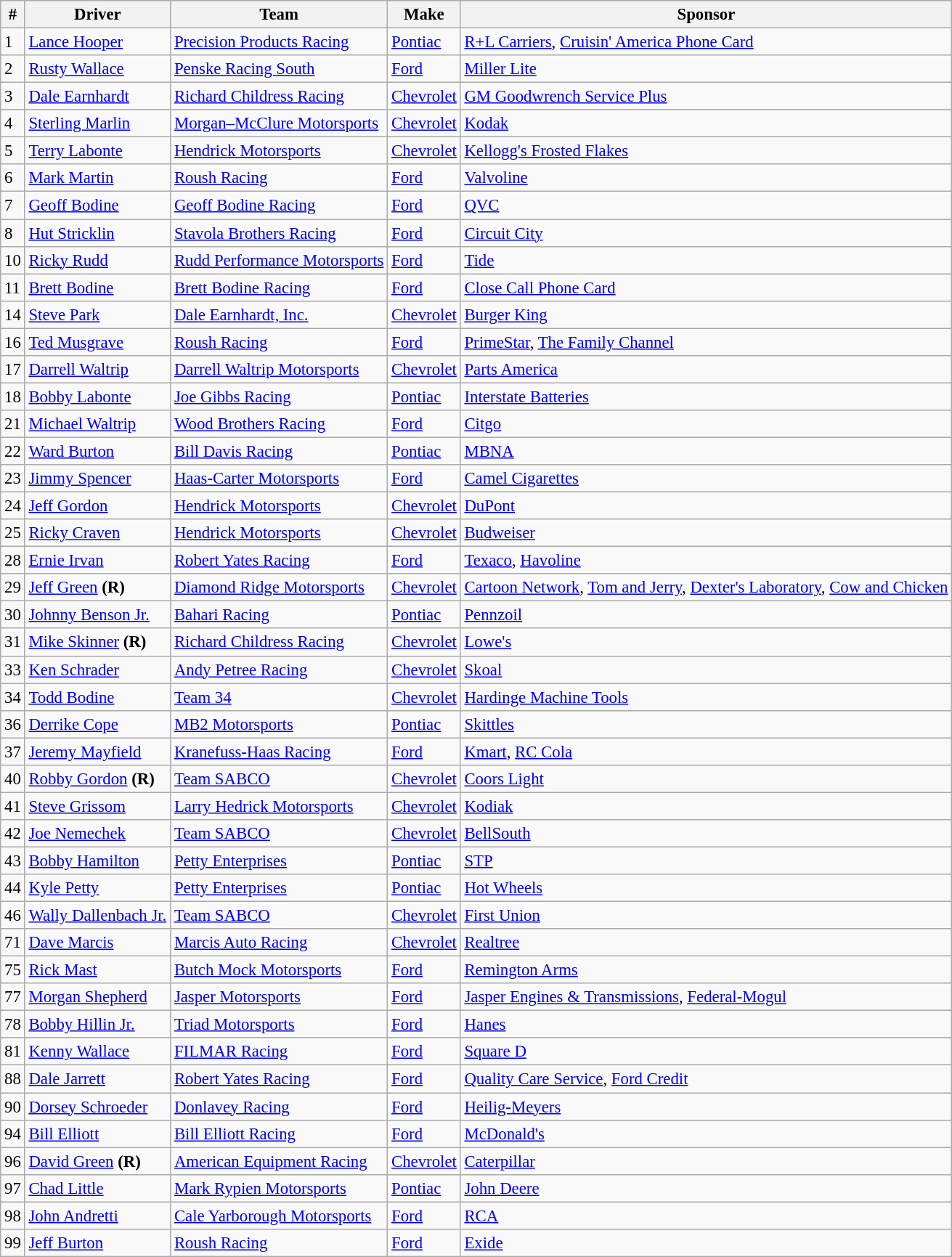<table class="wikitable" style="font-size:95%">
<tr>
<th>#</th>
<th>Driver</th>
<th>Team</th>
<th>Make</th>
<th>Sponsor</th>
</tr>
<tr>
<td>1</td>
<td><a href='#'>Lance Hooper</a></td>
<td><a href='#'>Precision Products Racing</a></td>
<td><a href='#'>Pontiac</a></td>
<td><a href='#'>R+L Carriers</a>, <a href='#'>Cruisin' America Phone Card</a></td>
</tr>
<tr>
<td>2</td>
<td><a href='#'>Rusty Wallace</a></td>
<td><a href='#'>Penske Racing South</a></td>
<td><a href='#'>Ford</a></td>
<td><a href='#'>Miller Lite</a></td>
</tr>
<tr>
<td>3</td>
<td><a href='#'>Dale Earnhardt</a></td>
<td><a href='#'>Richard Childress Racing</a></td>
<td><a href='#'>Chevrolet</a></td>
<td><a href='#'>GM Goodwrench Service Plus</a></td>
</tr>
<tr>
<td>4</td>
<td><a href='#'>Sterling Marlin</a></td>
<td><a href='#'>Morgan–McClure Motorsports</a></td>
<td><a href='#'>Chevrolet</a></td>
<td><a href='#'>Kodak</a></td>
</tr>
<tr>
<td>5</td>
<td><a href='#'>Terry Labonte</a></td>
<td><a href='#'>Hendrick Motorsports</a></td>
<td><a href='#'>Chevrolet</a></td>
<td><a href='#'>Kellogg's Frosted Flakes</a></td>
</tr>
<tr>
<td>6</td>
<td><a href='#'>Mark Martin</a></td>
<td><a href='#'>Roush Racing</a></td>
<td><a href='#'>Ford</a></td>
<td><a href='#'>Valvoline</a></td>
</tr>
<tr>
<td>7</td>
<td><a href='#'>Geoff Bodine</a></td>
<td><a href='#'>Geoff Bodine Racing</a></td>
<td><a href='#'>Ford</a></td>
<td><a href='#'>QVC</a></td>
</tr>
<tr>
<td>8</td>
<td><a href='#'>Hut Stricklin</a></td>
<td><a href='#'>Stavola Brothers Racing</a></td>
<td><a href='#'>Ford</a></td>
<td><a href='#'>Circuit City</a></td>
</tr>
<tr>
<td>10</td>
<td><a href='#'>Ricky Rudd</a></td>
<td><a href='#'>Rudd Performance Motorsports</a></td>
<td><a href='#'>Ford</a></td>
<td><a href='#'>Tide</a></td>
</tr>
<tr>
<td>11</td>
<td><a href='#'>Brett Bodine</a></td>
<td><a href='#'>Brett Bodine Racing</a></td>
<td><a href='#'>Ford</a></td>
<td><a href='#'>Close Call Phone Card</a></td>
</tr>
<tr>
<td>14</td>
<td><a href='#'>Steve Park</a></td>
<td><a href='#'>Dale Earnhardt, Inc.</a></td>
<td><a href='#'>Chevrolet</a></td>
<td><a href='#'>Burger King</a></td>
</tr>
<tr>
<td>16</td>
<td><a href='#'>Ted Musgrave</a></td>
<td><a href='#'>Roush Racing</a></td>
<td><a href='#'>Ford</a></td>
<td><a href='#'>PrimeStar</a>, <a href='#'>The Family Channel</a></td>
</tr>
<tr>
<td>17</td>
<td><a href='#'>Darrell Waltrip</a></td>
<td><a href='#'>Darrell Waltrip Motorsports</a></td>
<td><a href='#'>Chevrolet</a></td>
<td><a href='#'>Parts America</a></td>
</tr>
<tr>
<td>18</td>
<td><a href='#'>Bobby Labonte</a></td>
<td><a href='#'>Joe Gibbs Racing</a></td>
<td><a href='#'>Pontiac</a></td>
<td><a href='#'>Interstate Batteries</a></td>
</tr>
<tr>
<td>21</td>
<td><a href='#'>Michael Waltrip</a></td>
<td><a href='#'>Wood Brothers Racing</a></td>
<td><a href='#'>Ford</a></td>
<td><a href='#'>Citgo</a></td>
</tr>
<tr>
<td>22</td>
<td><a href='#'>Ward Burton</a></td>
<td><a href='#'>Bill Davis Racing</a></td>
<td><a href='#'>Pontiac</a></td>
<td><a href='#'>MBNA</a></td>
</tr>
<tr>
<td>23</td>
<td><a href='#'>Jimmy Spencer</a></td>
<td><a href='#'>Haas-Carter Motorsports</a></td>
<td><a href='#'>Ford</a></td>
<td><a href='#'>Camel Cigarettes</a></td>
</tr>
<tr>
<td>24</td>
<td><a href='#'>Jeff Gordon</a></td>
<td><a href='#'>Hendrick Motorsports</a></td>
<td><a href='#'>Chevrolet</a></td>
<td><a href='#'>DuPont</a></td>
</tr>
<tr>
<td>25</td>
<td><a href='#'>Ricky Craven</a></td>
<td><a href='#'>Hendrick Motorsports</a></td>
<td><a href='#'>Chevrolet</a></td>
<td><a href='#'>Budweiser</a></td>
</tr>
<tr>
<td>28</td>
<td><a href='#'>Ernie Irvan</a></td>
<td><a href='#'>Robert Yates Racing</a></td>
<td><a href='#'>Ford</a></td>
<td><a href='#'>Texaco</a>, <a href='#'>Havoline</a></td>
</tr>
<tr>
<td>29</td>
<td><a href='#'>Jeff Green</a> <strong>(R)</strong></td>
<td><a href='#'>Diamond Ridge Motorsports</a></td>
<td><a href='#'>Chevrolet</a></td>
<td><a href='#'>Cartoon Network</a>, <a href='#'>Tom and Jerry</a>, <a href='#'>Dexter's Laboratory</a>, <a href='#'>Cow and Chicken</a></td>
</tr>
<tr>
<td>30</td>
<td><a href='#'>Johnny Benson Jr.</a></td>
<td><a href='#'>Bahari Racing</a></td>
<td><a href='#'>Pontiac</a></td>
<td><a href='#'>Pennzoil</a></td>
</tr>
<tr>
<td>31</td>
<td><a href='#'>Mike Skinner</a> <strong>(R)</strong></td>
<td><a href='#'>Richard Childress Racing</a></td>
<td><a href='#'>Chevrolet</a></td>
<td><a href='#'>Lowe's</a></td>
</tr>
<tr>
<td>33</td>
<td><a href='#'>Ken Schrader</a></td>
<td><a href='#'>Andy Petree Racing</a></td>
<td><a href='#'>Chevrolet</a></td>
<td><a href='#'>Skoal</a></td>
</tr>
<tr>
<td>34</td>
<td><a href='#'>Todd Bodine</a></td>
<td><a href='#'>Team 34</a></td>
<td><a href='#'>Chevrolet</a></td>
<td><a href='#'>Hardinge Machine Tools</a></td>
</tr>
<tr>
<td>36</td>
<td><a href='#'>Derrike Cope</a></td>
<td><a href='#'>MB2 Motorsports</a></td>
<td><a href='#'>Pontiac</a></td>
<td><a href='#'>Skittles</a></td>
</tr>
<tr>
<td>37</td>
<td><a href='#'>Jeremy Mayfield</a></td>
<td><a href='#'>Kranefuss-Haas Racing</a></td>
<td><a href='#'>Ford</a></td>
<td><a href='#'>Kmart</a>, <a href='#'>RC Cola</a></td>
</tr>
<tr>
<td>40</td>
<td><a href='#'>Robby Gordon</a> <strong>(R)</strong></td>
<td><a href='#'>Team SABCO</a></td>
<td><a href='#'>Chevrolet</a></td>
<td><a href='#'>Coors Light</a></td>
</tr>
<tr>
<td>41</td>
<td><a href='#'>Steve Grissom</a></td>
<td><a href='#'>Larry Hedrick Motorsports</a></td>
<td><a href='#'>Chevrolet</a></td>
<td><a href='#'>Kodiak</a></td>
</tr>
<tr>
<td>42</td>
<td><a href='#'>Joe Nemechek</a></td>
<td><a href='#'>Team SABCO</a></td>
<td><a href='#'>Chevrolet</a></td>
<td><a href='#'>BellSouth</a></td>
</tr>
<tr>
<td>43</td>
<td><a href='#'>Bobby Hamilton</a></td>
<td><a href='#'>Petty Enterprises</a></td>
<td><a href='#'>Pontiac</a></td>
<td><a href='#'>STP</a></td>
</tr>
<tr>
<td>44</td>
<td><a href='#'>Kyle Petty</a></td>
<td><a href='#'>Petty Enterprises</a></td>
<td><a href='#'>Pontiac</a></td>
<td><a href='#'>Hot Wheels</a></td>
</tr>
<tr>
<td>46</td>
<td><a href='#'>Wally Dallenbach Jr.</a></td>
<td><a href='#'>Team SABCO</a></td>
<td><a href='#'>Chevrolet</a></td>
<td><a href='#'>First Union</a></td>
</tr>
<tr>
<td>71</td>
<td><a href='#'>Dave Marcis</a></td>
<td><a href='#'>Marcis Auto Racing</a></td>
<td><a href='#'>Chevrolet</a></td>
<td><a href='#'>Realtree</a></td>
</tr>
<tr>
<td>75</td>
<td><a href='#'>Rick Mast</a></td>
<td><a href='#'>Butch Mock Motorsports</a></td>
<td><a href='#'>Ford</a></td>
<td><a href='#'>Remington Arms</a></td>
</tr>
<tr>
<td>77</td>
<td><a href='#'>Morgan Shepherd</a></td>
<td><a href='#'>Jasper Motorsports</a></td>
<td><a href='#'>Ford</a></td>
<td><a href='#'>Jasper Engines & Transmissions</a>, <a href='#'>Federal-Mogul</a></td>
</tr>
<tr>
<td>78</td>
<td><a href='#'>Bobby Hillin Jr.</a></td>
<td><a href='#'>Triad Motorsports</a></td>
<td><a href='#'>Ford</a></td>
<td><a href='#'>Hanes</a></td>
</tr>
<tr>
<td>81</td>
<td><a href='#'>Kenny Wallace</a></td>
<td><a href='#'>FILMAR Racing</a></td>
<td><a href='#'>Ford</a></td>
<td><a href='#'>Square D</a></td>
</tr>
<tr>
<td>88</td>
<td><a href='#'>Dale Jarrett</a></td>
<td><a href='#'>Robert Yates Racing</a></td>
<td><a href='#'>Ford</a></td>
<td><a href='#'>Quality Care Service</a>, <a href='#'>Ford Credit</a></td>
</tr>
<tr>
<td>90</td>
<td><a href='#'>Dorsey Schroeder</a></td>
<td><a href='#'>Donlavey Racing</a></td>
<td><a href='#'>Ford</a></td>
<td><a href='#'>Heilig-Meyers</a></td>
</tr>
<tr>
<td>94</td>
<td><a href='#'>Bill Elliott</a></td>
<td><a href='#'>Bill Elliott Racing</a></td>
<td><a href='#'>Ford</a></td>
<td><a href='#'>McDonald's</a></td>
</tr>
<tr>
<td>96</td>
<td><a href='#'>David Green</a> <strong>(R)</strong></td>
<td><a href='#'>American Equipment Racing</a></td>
<td><a href='#'>Chevrolet</a></td>
<td><a href='#'>Caterpillar</a></td>
</tr>
<tr>
<td>97</td>
<td><a href='#'>Chad Little</a></td>
<td><a href='#'>Mark Rypien Motorsports</a></td>
<td><a href='#'>Pontiac</a></td>
<td><a href='#'>John Deere</a></td>
</tr>
<tr>
<td>98</td>
<td><a href='#'>John Andretti</a></td>
<td><a href='#'>Cale Yarborough Motorsports</a></td>
<td><a href='#'>Ford</a></td>
<td><a href='#'>RCA</a></td>
</tr>
<tr>
<td>99</td>
<td><a href='#'>Jeff Burton</a></td>
<td><a href='#'>Roush Racing</a></td>
<td><a href='#'>Ford</a></td>
<td><a href='#'>Exide</a></td>
</tr>
</table>
